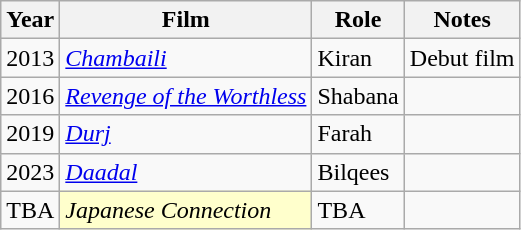<table class="wikitable">
<tr>
<th>Year</th>
<th>Film</th>
<th>Role</th>
<th>Notes</th>
</tr>
<tr>
<td>2013</td>
<td><em><a href='#'>Chambaili</a></em></td>
<td>Kiran</td>
<td>Debut film</td>
</tr>
<tr>
<td>2016</td>
<td><em><a href='#'>Revenge of the Worthless</a></em></td>
<td>Shabana</td>
<td></td>
</tr>
<tr>
<td>2019</td>
<td><em><a href='#'>Durj</a></em></td>
<td>Farah</td>
<td></td>
</tr>
<tr>
<td>2023</td>
<td><em><a href='#'>Daadal</a></em></td>
<td>Bilqees</td>
<td></td>
</tr>
<tr>
<td>TBA</td>
<td style="background:#ffc;"><em>Japanese Connection</em> </td>
<td>TBA</td>
<td></td>
</tr>
</table>
